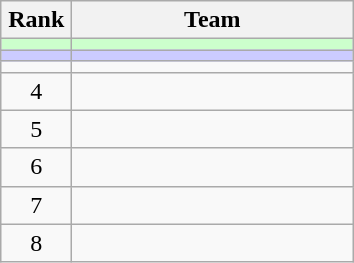<table class="wikitable" style="text-align:center">
<tr>
<th width=40>Rank</th>
<th width=180>Team</th>
</tr>
<tr bgcolor=#ccffcc>
<td></td>
<td align=left></td>
</tr>
<tr bgcolor=#ccccff>
<td></td>
<td align=left></td>
</tr>
<tr>
<td></td>
<td align=left></td>
</tr>
<tr>
<td>4</td>
<td align=left></td>
</tr>
<tr>
<td>5</td>
<td align=left></td>
</tr>
<tr>
<td>6</td>
<td align=left></td>
</tr>
<tr>
<td>7</td>
<td align=left></td>
</tr>
<tr>
<td>8</td>
<td align=left></td>
</tr>
</table>
